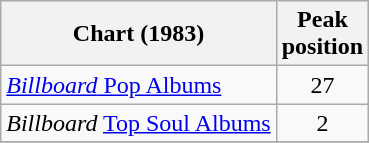<table class="wikitable">
<tr>
<th>Chart (1983)</th>
<th>Peak<br>position</th>
</tr>
<tr>
<td><a href='#'><em>Billboard</em> Pop Albums</a></td>
<td align=center>27</td>
</tr>
<tr>
<td><em>Billboard</em> <a href='#'>Top Soul Albums</a></td>
<td align=center>2</td>
</tr>
<tr>
</tr>
</table>
